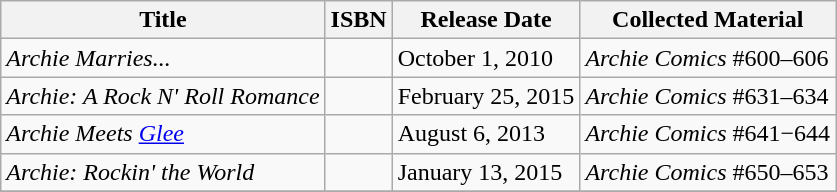<table class="wikitable">
<tr>
<th>Title</th>
<th>ISBN</th>
<th>Release Date</th>
<th>Collected Material</th>
</tr>
<tr>
<td><em>Archie Marries...</em></td>
<td></td>
<td>October 1, 2010</td>
<td><em>Archie Comics</em> #600–606</td>
</tr>
<tr>
<td><em>Archie: A Rock N' Roll Romance</em></td>
<td></td>
<td>February 25, 2015</td>
<td><em>Archie Comics</em> #631–634</td>
</tr>
<tr>
<td><em>Archie Meets <a href='#'>Glee</a></em></td>
<td></td>
<td>August 6, 2013</td>
<td><em>Archie Comics</em> #641−644</td>
</tr>
<tr>
<td><em>Archie: Rockin' the World</em></td>
<td></td>
<td>January 13, 2015</td>
<td><em>Archie Comics</em> #650–653</td>
</tr>
<tr>
</tr>
</table>
